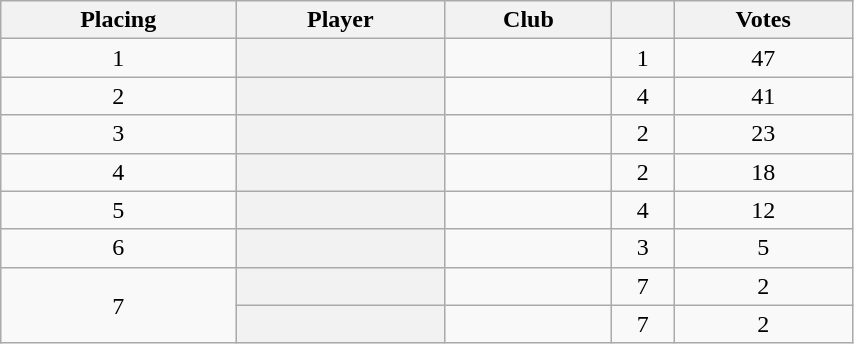<table class="wikitable plainrowheaders sortable" style="text-align:center; width:45%">
<tr>
<th class=unsortable>Placing</th>
<th>Player</th>
<th>Club</th>
<th></th>
<th>Votes</th>
</tr>
<tr>
<td>1</td>
<th scope=row></th>
<td align=left></td>
<td>1</td>
<td>47</td>
</tr>
<tr>
<td>2</td>
<th scope=row></th>
<td align=left></td>
<td>4</td>
<td>41</td>
</tr>
<tr>
<td>3</td>
<th scope=row></th>
<td align=left></td>
<td>2</td>
<td>23</td>
</tr>
<tr>
<td>4</td>
<th scope=row></th>
<td align=left></td>
<td>2</td>
<td>18</td>
</tr>
<tr>
<td>5</td>
<th scope=row></th>
<td align=left></td>
<td>4</td>
<td>12</td>
</tr>
<tr>
<td>6</td>
<th scope=row></th>
<td align=left></td>
<td>3</td>
<td>5</td>
</tr>
<tr>
<td rowspan=2>7</td>
<th scope=row></th>
<td align=left></td>
<td>7</td>
<td>2</td>
</tr>
<tr>
<th scope=row></th>
<td align=left></td>
<td>7</td>
<td>2</td>
</tr>
</table>
